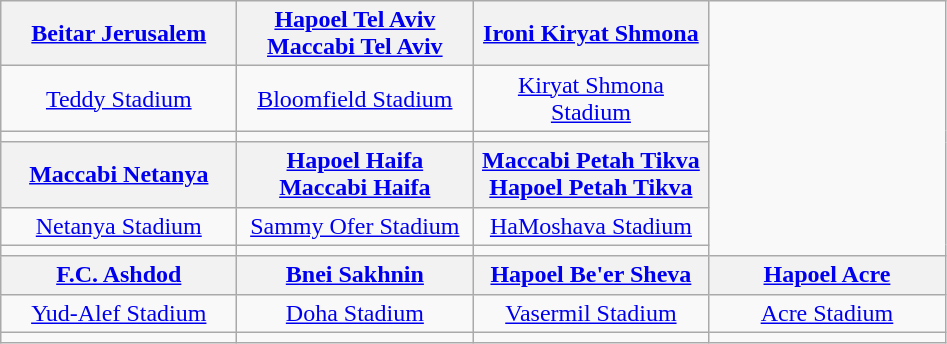<table class="wikitable" style="text-align:center">
<tr>
<th><a href='#'>Beitar Jerusalem</a></th>
<th><a href='#'>Hapoel Tel Aviv</a><br> <a href='#'>Maccabi Tel Aviv</a></th>
<th><a href='#'>Ironi Kiryat Shmona</a></th>
</tr>
<tr>
<td width=150><a href='#'>Teddy Stadium</a><br></td>
<td width=150><a href='#'>Bloomfield Stadium</a><br></td>
<td><a href='#'>Kiryat Shmona Stadium</a></td>
</tr>
<tr>
<td></td>
<td></td>
<td></td>
</tr>
<tr>
<th><a href='#'>Maccabi Netanya</a></th>
<th><a href='#'>Hapoel Haifa</a><br> <a href='#'>Maccabi Haifa</a></th>
<th><a href='#'>Maccabi Petah Tikva</a><br> <a href='#'>Hapoel Petah Tikva</a></th>
</tr>
<tr>
<td width=150><a href='#'>Netanya Stadium</a><br></td>
<td width=150><a href='#'>Sammy Ofer Stadium</a><br></td>
<td width=150><a href='#'>HaMoshava Stadium</a></td>
</tr>
<tr>
<td></td>
<td></td>
<td></td>
</tr>
<tr>
<th><a href='#'>F.C. Ashdod</a></th>
<th><a href='#'>Bnei Sakhnin</a></th>
<th><a href='#'>Hapoel Be'er Sheva</a></th>
<th><a href='#'>Hapoel Acre</a></th>
</tr>
<tr>
<td width=150><a href='#'>Yud-Alef Stadium</a></td>
<td width=150><a href='#'>Doha Stadium</a></td>
<td width=150><a href='#'>Vasermil Stadium</a></td>
<td width=150><a href='#'>Acre Stadium</a></td>
</tr>
<tr>
<td></td>
<td></td>
<td></td>
<td></td>
</tr>
</table>
